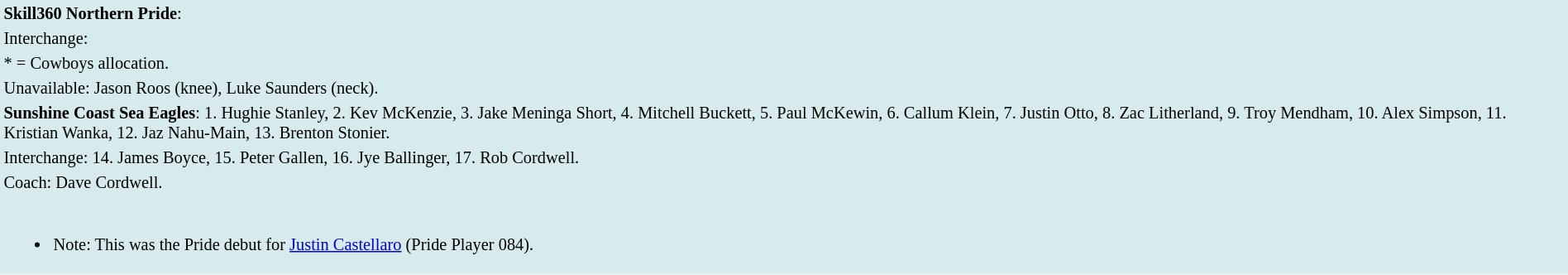<table style="background:#d7ebed; font-size:85%; width:100%;">
<tr>
<td><strong>Skill360 Northern Pride</strong>:             </td>
</tr>
<tr>
<td>Interchange:    </td>
</tr>
<tr>
<td>* = Cowboys allocation.</td>
</tr>
<tr>
<td>Unavailable: Jason Roos (knee), Luke Saunders (neck).</td>
</tr>
<tr>
<td><strong>Sunshine Coast Sea Eagles</strong>: 1. Hughie Stanley, 2. Kev McKenzie, 3. Jake Meninga Short, 4. Mitchell Buckett, 5. Paul McKewin, 6. Callum Klein, 7. Justin Otto, 8. Zac Litherland, 9. Troy Mendham, 10. Alex Simpson, 11. Kristian Wanka, 12. Jaz Nahu-Main, 13. Brenton Stonier.</td>
</tr>
<tr>
<td>Interchange: 14. James Boyce, 15. Peter Gallen, 16. Jye Ballinger, 17. Rob Cordwell.</td>
</tr>
<tr>
<td>Coach: Dave Cordwell.</td>
</tr>
<tr>
<td><br><ul><li>Note: This was the Pride debut for <a href='#'>Justin Castellaro</a> (Pride Player 084).</li></ul></td>
</tr>
</table>
